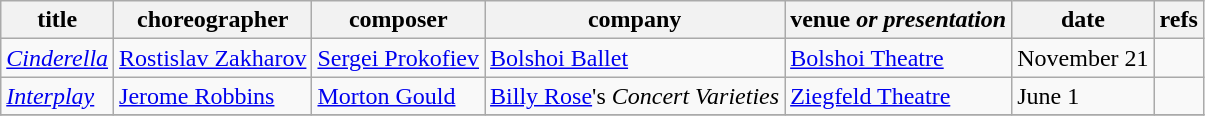<table class="wikitable sortable">
<tr>
<th>title</th>
<th>choreographer</th>
<th>composer</th>
<th>company</th>
<th>venue <em>or presentation</em></th>
<th>date</th>
<th>refs</th>
</tr>
<tr>
<td><em><a href='#'>Cinderella</a></em></td>
<td><a href='#'>Rostislav Zakharov</a></td>
<td><a href='#'>Sergei Prokofiev</a></td>
<td><a href='#'>Bolshoi Ballet</a></td>
<td><a href='#'>Bolshoi Theatre</a></td>
<td>November 21</td>
<td></td>
</tr>
<tr>
<td><em><a href='#'>Interplay</a></em></td>
<td><a href='#'>Jerome Robbins</a></td>
<td><a href='#'>Morton Gould</a></td>
<td><a href='#'>Billy Rose</a>'s <em>Concert Varieties</em></td>
<td><a href='#'>Ziegfeld Theatre</a></td>
<td>June 1</td>
<td></td>
</tr>
<tr>
</tr>
</table>
